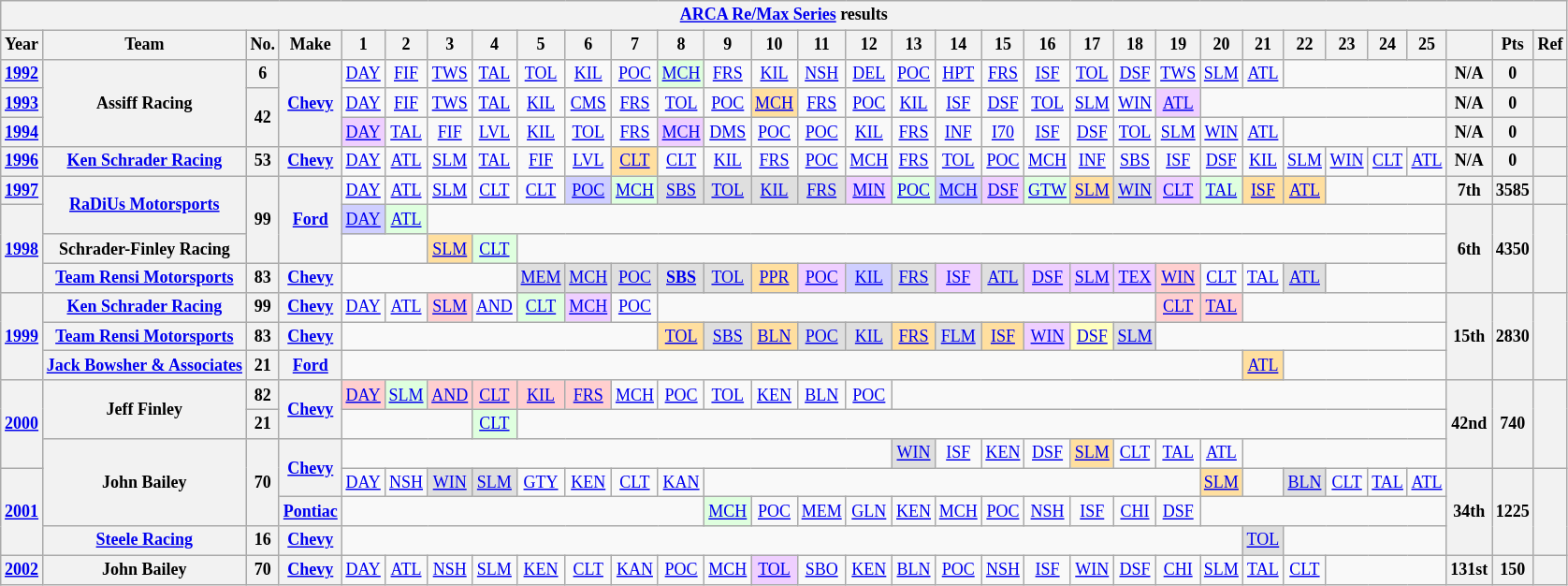<table class="wikitable" style="text-align:center; font-size:75%">
<tr>
<th colspan="34"><a href='#'>ARCA Re/Max Series</a> results</th>
</tr>
<tr>
<th>Year</th>
<th>Team</th>
<th>No.</th>
<th>Make</th>
<th>1</th>
<th>2</th>
<th>3</th>
<th>4</th>
<th>5</th>
<th>6</th>
<th>7</th>
<th>8</th>
<th>9</th>
<th>10</th>
<th>11</th>
<th>12</th>
<th>13</th>
<th>14</th>
<th>15</th>
<th>16</th>
<th>17</th>
<th>18</th>
<th>19</th>
<th>20</th>
<th>21</th>
<th>22</th>
<th>23</th>
<th>24</th>
<th>25</th>
<th></th>
<th>Pts</th>
<th>Ref</th>
</tr>
<tr>
<th><a href='#'>1992</a></th>
<th rowspan=3>Assiff Racing</th>
<th>6</th>
<th rowspan=3><a href='#'>Chevy</a></th>
<td><a href='#'>DAY</a></td>
<td><a href='#'>FIF</a></td>
<td><a href='#'>TWS</a></td>
<td><a href='#'>TAL</a></td>
<td><a href='#'>TOL</a></td>
<td><a href='#'>KIL</a></td>
<td><a href='#'>POC</a></td>
<td style="background:#DFFFDF;"><a href='#'>MCH</a><br></td>
<td><a href='#'>FRS</a></td>
<td><a href='#'>KIL</a></td>
<td><a href='#'>NSH</a></td>
<td><a href='#'>DEL</a></td>
<td><a href='#'>POC</a></td>
<td><a href='#'>HPT</a></td>
<td><a href='#'>FRS</a></td>
<td><a href='#'>ISF</a></td>
<td><a href='#'>TOL</a></td>
<td><a href='#'>DSF</a></td>
<td><a href='#'>TWS</a></td>
<td><a href='#'>SLM</a></td>
<td><a href='#'>ATL</a></td>
<td colspan=4></td>
<th>N/A</th>
<th>0</th>
<th></th>
</tr>
<tr>
<th><a href='#'>1993</a></th>
<th rowspan=2>42</th>
<td><a href='#'>DAY</a></td>
<td><a href='#'>FIF</a></td>
<td><a href='#'>TWS</a></td>
<td><a href='#'>TAL</a></td>
<td><a href='#'>KIL</a></td>
<td><a href='#'>CMS</a></td>
<td><a href='#'>FRS</a></td>
<td><a href='#'>TOL</a></td>
<td><a href='#'>POC</a></td>
<td style="background:#FFDF9F;"><a href='#'>MCH</a><br></td>
<td><a href='#'>FRS</a></td>
<td><a href='#'>POC</a></td>
<td><a href='#'>KIL</a></td>
<td><a href='#'>ISF</a></td>
<td><a href='#'>DSF</a></td>
<td><a href='#'>TOL</a></td>
<td><a href='#'>SLM</a></td>
<td><a href='#'>WIN</a></td>
<td style="background:#EFCFFF;"><a href='#'>ATL</a><br></td>
<td colspan=6></td>
<th>N/A</th>
<th>0</th>
<th></th>
</tr>
<tr>
<th><a href='#'>1994</a></th>
<td style="background:#EFCFFF;"><a href='#'>DAY</a><br></td>
<td><a href='#'>TAL</a></td>
<td><a href='#'>FIF</a></td>
<td><a href='#'>LVL</a></td>
<td><a href='#'>KIL</a></td>
<td><a href='#'>TOL</a></td>
<td><a href='#'>FRS</a></td>
<td style="background:#EFCFFF;"><a href='#'>MCH</a><br></td>
<td><a href='#'>DMS</a></td>
<td><a href='#'>POC</a></td>
<td><a href='#'>POC</a></td>
<td><a href='#'>KIL</a></td>
<td><a href='#'>FRS</a></td>
<td><a href='#'>INF</a></td>
<td><a href='#'>I70</a></td>
<td><a href='#'>ISF</a></td>
<td><a href='#'>DSF</a></td>
<td><a href='#'>TOL</a></td>
<td><a href='#'>SLM</a></td>
<td><a href='#'>WIN</a></td>
<td><a href='#'>ATL</a></td>
<td colspan=4></td>
<th>N/A</th>
<th>0</th>
<th></th>
</tr>
<tr>
<th><a href='#'>1996</a></th>
<th><a href='#'>Ken Schrader Racing</a></th>
<th>53</th>
<th><a href='#'>Chevy</a></th>
<td><a href='#'>DAY</a></td>
<td><a href='#'>ATL</a></td>
<td><a href='#'>SLM</a></td>
<td><a href='#'>TAL</a></td>
<td><a href='#'>FIF</a></td>
<td><a href='#'>LVL</a></td>
<td style="background:#FFDF9F;"><a href='#'>CLT</a><br></td>
<td><a href='#'>CLT</a></td>
<td><a href='#'>KIL</a></td>
<td><a href='#'>FRS</a></td>
<td><a href='#'>POC</a></td>
<td><a href='#'>MCH</a></td>
<td><a href='#'>FRS</a></td>
<td><a href='#'>TOL</a></td>
<td><a href='#'>POC</a></td>
<td><a href='#'>MCH</a></td>
<td><a href='#'>INF</a></td>
<td><a href='#'>SBS</a></td>
<td><a href='#'>ISF</a></td>
<td><a href='#'>DSF</a></td>
<td><a href='#'>KIL</a></td>
<td><a href='#'>SLM</a></td>
<td><a href='#'>WIN</a></td>
<td><a href='#'>CLT</a></td>
<td><a href='#'>ATL</a></td>
<th>N/A</th>
<th>0</th>
<th></th>
</tr>
<tr>
<th><a href='#'>1997</a></th>
<th rowspan=2><a href='#'>RaDiUs Motorsports</a></th>
<th rowspan=3>99</th>
<th rowspan=3><a href='#'>Ford</a></th>
<td><a href='#'>DAY</a></td>
<td><a href='#'>ATL</a></td>
<td><a href='#'>SLM</a></td>
<td><a href='#'>CLT</a></td>
<td><a href='#'>CLT</a></td>
<td style="background:#CFCFFF;"><a href='#'>POC</a><br></td>
<td style="background:#DFFFDF;"><a href='#'>MCH</a><br></td>
<td style="background:#DFDFDF;"><a href='#'>SBS</a><br></td>
<td style="background:#DFDFDF;"><a href='#'>TOL</a><br></td>
<td style="background:#DFDFDF;"><a href='#'>KIL</a><br></td>
<td style="background:#DFDFDF;"><a href='#'>FRS</a><br></td>
<td style="background:#EFCFFF;"><a href='#'>MIN</a><br></td>
<td style="background:#DFFFDF;"><a href='#'>POC</a><br></td>
<td style="background:#CFCFFF;"><a href='#'>MCH</a><br></td>
<td style="background:#EFCFFF;"><a href='#'>DSF</a><br></td>
<td style="background:#DFFFDF;"><a href='#'>GTW</a><br></td>
<td style="background:#FFDF9F;"><a href='#'>SLM</a><br></td>
<td style="background:#DFDFDF;"><a href='#'>WIN</a><br></td>
<td style="background:#EFCFFF;"><a href='#'>CLT</a><br></td>
<td style="background:#DFFFDF;"><a href='#'>TAL</a><br></td>
<td style="background:#FFDF9F;"><a href='#'>ISF</a><br></td>
<td style="background:#FFDF9F;"><a href='#'>ATL</a><br></td>
<td colspan=3></td>
<th>7th</th>
<th>3585</th>
<th></th>
</tr>
<tr>
<th rowspan=3><a href='#'>1998</a></th>
<td style="background:#CFCFFF;"><a href='#'>DAY</a><br></td>
<td style="background:#DFFFDF;"><a href='#'>ATL</a><br></td>
<td colspan=23></td>
<th rowspan=3>6th</th>
<th rowspan=3>4350</th>
<th rowspan=3></th>
</tr>
<tr>
<th>Schrader-Finley Racing</th>
<td colspan=2></td>
<td style="background:#FFDF9F;"><a href='#'>SLM</a><br></td>
<td style="background:#DFFFDF;"><a href='#'>CLT</a><br></td>
<td colspan=21></td>
</tr>
<tr>
<th><a href='#'>Team Rensi Motorsports</a></th>
<th>83</th>
<th><a href='#'>Chevy</a></th>
<td colspan=4></td>
<td style="background:#DFDFDF;"><a href='#'>MEM</a><br></td>
<td style="background:#DFDFDF;"><a href='#'>MCH</a><br></td>
<td style="background:#DFDFDF;"><a href='#'>POC</a><br></td>
<td style="background:#DFDFDF;"><strong><a href='#'>SBS</a></strong><br></td>
<td style="background:#DFDFDF;"><a href='#'>TOL</a><br></td>
<td style="background:#FFDF9F;"><a href='#'>PPR</a><br></td>
<td style="background:#EFCFFF;"><a href='#'>POC</a><br></td>
<td style="background:#CFCFFF;"><a href='#'>KIL</a><br></td>
<td style="background:#DFDFDF;"><a href='#'>FRS</a><br></td>
<td style="background:#EFCFFF;"><a href='#'>ISF</a><br></td>
<td style="background:#DFDFDF;"><a href='#'>ATL</a><br></td>
<td style="background:#EFCFFF;"><a href='#'>DSF</a><br></td>
<td style="background:#EFCFFF;"><a href='#'>SLM</a><br></td>
<td style="background:#EFCFFF;"><a href='#'>TEX</a><br></td>
<td style="background:#FFCFCF;"><a href='#'>WIN</a><br></td>
<td><a href='#'>CLT</a></td>
<td><a href='#'>TAL</a></td>
<td style="background:#DFDFDF;"><a href='#'>ATL</a><br></td>
<td colspan=3></td>
</tr>
<tr>
<th rowspan=3><a href='#'>1999</a></th>
<th><a href='#'>Ken Schrader Racing</a></th>
<th>99</th>
<th><a href='#'>Chevy</a></th>
<td><a href='#'>DAY</a></td>
<td><a href='#'>ATL</a></td>
<td style="background:#FFCFCF;"><a href='#'>SLM</a><br></td>
<td><a href='#'>AND</a></td>
<td style="background:#DFFFDF;"><a href='#'>CLT</a><br></td>
<td style="background:#EFCFFF;"><a href='#'>MCH</a><br></td>
<td><a href='#'>POC</a></td>
<td colspan=11></td>
<td style="background:#FFCFCF;"><a href='#'>CLT</a><br></td>
<td style="background:#FFCFCF;"><a href='#'>TAL</a><br></td>
<td colspan=5></td>
<th rowspan=3>15th</th>
<th rowspan=3>2830</th>
<th rowspan=3></th>
</tr>
<tr>
<th><a href='#'>Team Rensi Motorsports</a></th>
<th>83</th>
<th><a href='#'>Chevy</a></th>
<td colspan=7></td>
<td style="background:#FFDF9F;"><a href='#'>TOL</a><br></td>
<td style="background:#DFDFDF;"><a href='#'>SBS</a><br></td>
<td style="background:#FFDF9F;"><a href='#'>BLN</a><br></td>
<td style="background:#DFDFDF;"><a href='#'>POC</a><br></td>
<td style="background:#DFDFDF;"><a href='#'>KIL</a><br></td>
<td style="background:#FFDF9F;"><a href='#'>FRS</a><br></td>
<td style="background:#DFDFDF;"><a href='#'>FLM</a><br></td>
<td style="background:#FFDF9F;"><a href='#'>ISF</a><br></td>
<td style="background:#EFCFFF;"><a href='#'>WIN</a><br></td>
<td style="background:#FFFFBF;"><a href='#'>DSF</a><br></td>
<td style="background:#DFDFDF;"><a href='#'>SLM</a><br></td>
<td colspan=7></td>
</tr>
<tr>
<th><a href='#'>Jack Bowsher & Associates</a></th>
<th>21</th>
<th><a href='#'>Ford</a></th>
<td colspan=20></td>
<td style="background:#FFDF9F;"><a href='#'>ATL</a><br></td>
<td colspan=4></td>
</tr>
<tr>
<th rowspan=3><a href='#'>2000</a></th>
<th rowspan=2>Jeff Finley</th>
<th>82</th>
<th rowspan=2><a href='#'>Chevy</a></th>
<td style="background:#FFCFCF;"><a href='#'>DAY</a><br></td>
<td style="background:#DFFFDF;"><a href='#'>SLM</a><br></td>
<td style="background:#FFCFCF;"><a href='#'>AND</a><br></td>
<td style="background:#FFCFCF;"><a href='#'>CLT</a><br></td>
<td style="background:#FFCFCF;"><a href='#'>KIL</a><br></td>
<td style="background:#FFCFCF;"><a href='#'>FRS</a><br></td>
<td><a href='#'>MCH</a></td>
<td><a href='#'>POC</a></td>
<td><a href='#'>TOL</a></td>
<td><a href='#'>KEN</a></td>
<td><a href='#'>BLN</a></td>
<td><a href='#'>POC</a></td>
<td colspan=13></td>
<th rowspan=3>42nd</th>
<th rowspan=3>740</th>
<th rowspan=3></th>
</tr>
<tr>
<th>21</th>
<td colspan=3></td>
<td style="background:#DFFFDF;"><a href='#'>CLT</a><br></td>
<td colspan=21></td>
</tr>
<tr>
<th rowspan=3>John Bailey</th>
<th rowspan=3>70</th>
<th rowspan=2><a href='#'>Chevy</a></th>
<td colspan=12></td>
<td style="background:#DFDFDF;"><a href='#'>WIN</a><br></td>
<td><a href='#'>ISF</a></td>
<td><a href='#'>KEN</a></td>
<td><a href='#'>DSF</a></td>
<td style="background:#FFDF9F;"><a href='#'>SLM</a><br></td>
<td><a href='#'>CLT</a></td>
<td><a href='#'>TAL</a></td>
<td><a href='#'>ATL</a></td>
<td colspan=5></td>
</tr>
<tr>
<th rowspan=3><a href='#'>2001</a></th>
<td><a href='#'>DAY</a></td>
<td><a href='#'>NSH</a></td>
<td style="background:#DFDFDF;"><a href='#'>WIN</a><br></td>
<td style="background:#DFDFDF;"><a href='#'>SLM</a><br></td>
<td><a href='#'>GTY</a></td>
<td><a href='#'>KEN</a></td>
<td><a href='#'>CLT</a></td>
<td><a href='#'>KAN</a></td>
<td colspan=11></td>
<td style="background:#FFDF9F;"><a href='#'>SLM</a><br></td>
<td></td>
<td style="background:#DFDFDF;"><a href='#'>BLN</a><br></td>
<td><a href='#'>CLT</a></td>
<td><a href='#'>TAL</a></td>
<td><a href='#'>ATL</a></td>
<th rowspan=3>34th</th>
<th rowspan=3>1225</th>
<th rowspan=3></th>
</tr>
<tr>
<th><a href='#'>Pontiac</a></th>
<td colspan=8></td>
<td style="background:#DFFFDF;"><a href='#'>MCH</a><br></td>
<td><a href='#'>POC</a></td>
<td><a href='#'>MEM</a></td>
<td><a href='#'>GLN</a></td>
<td><a href='#'>KEN</a></td>
<td><a href='#'>MCH</a></td>
<td><a href='#'>POC</a></td>
<td><a href='#'>NSH</a></td>
<td><a href='#'>ISF</a></td>
<td><a href='#'>CHI</a></td>
<td><a href='#'>DSF</a></td>
<td colspan=6></td>
</tr>
<tr>
<th><a href='#'>Steele Racing</a></th>
<th>16</th>
<th><a href='#'>Chevy</a></th>
<td colspan=20></td>
<td style="background:#DFDFDF;"><a href='#'>TOL</a><br></td>
<td colspan=4></td>
</tr>
<tr>
<th><a href='#'>2002</a></th>
<th>John Bailey</th>
<th>70</th>
<th><a href='#'>Chevy</a></th>
<td><a href='#'>DAY</a></td>
<td><a href='#'>ATL</a></td>
<td><a href='#'>NSH</a></td>
<td><a href='#'>SLM</a></td>
<td><a href='#'>KEN</a></td>
<td><a href='#'>CLT</a></td>
<td><a href='#'>KAN</a></td>
<td><a href='#'>POC</a></td>
<td><a href='#'>MCH</a></td>
<td style="background:#EFCFFF;"><a href='#'>TOL</a><br></td>
<td><a href='#'>SBO</a></td>
<td><a href='#'>KEN</a></td>
<td><a href='#'>BLN</a></td>
<td><a href='#'>POC</a></td>
<td><a href='#'>NSH</a></td>
<td><a href='#'>ISF</a></td>
<td><a href='#'>WIN</a></td>
<td><a href='#'>DSF</a></td>
<td><a href='#'>CHI</a></td>
<td><a href='#'>SLM</a></td>
<td><a href='#'>TAL</a></td>
<td><a href='#'>CLT</a></td>
<td colspan=3></td>
<th>131st</th>
<th>150</th>
<th></th>
</tr>
</table>
